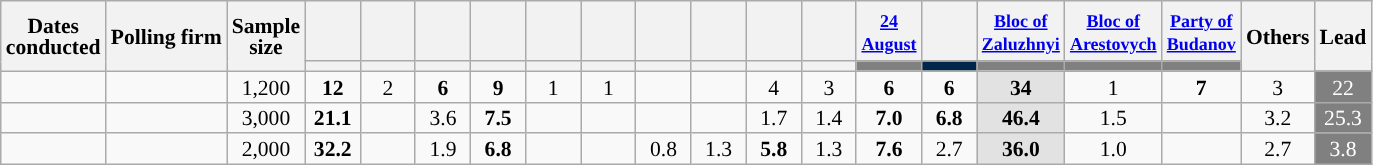<table class="wikitable sortable mw-datatable mw-collapsible" style="text-align:center;font-size:90%;line-height:14px;">
<tr style="height:40px;">
<th rowspan="2">Dates<br>conducted</th>
<th rowspan="2">Polling firm</th>
<th rowspan="2">Sample<br>size</th>
<th class="unsortable" style="width:30px;"></th>
<th class="unsortable" style="width:30px;"></th>
<th class="unsortable" style="width:30px;"></th>
<th class="unsortable" style="width:30px;"></th>
<th class="unsortable" style="width:30px;"></th>
<th class="unsortable" style="width:30px;"></th>
<th class="unsortable" style="width:30px;"></th>
<th class="unsortable" style="width:30px;"></th>
<th class="unsortable" style="width:30px;"></th>
<th class="unsortable" style="width:30px;"></th>
<th class="unsortable" style="width:30px;"><small><a href='#'>24<br>August</a></small></th>
<th class="unsortable" style="width:30px;"></th>
<th class="unsortable" style="width:30px;"><small><a href='#'>Bloc of<br>Zaluzhnyi</a></small></th>
<th class="unsortable" style="width:30px;"><small><a href='#'>Bloc of<br>Arestovych</a></small></th>
<th class="unsortable" style="width:30px;"><small><a href='#'>Party of<br>Budanov</a></small></th>
<th rowspan="2" class="unsortable" style="width:30px;">Others</th>
<th rowspan="2" style="width:30px;">Lead</th>
</tr>
<tr>
<th data-sort-type="number" style="background:"></th>
<th data-sort-type="number" style="background:"></th>
<th data-sort-type="number" style="background:"></th>
<th data-sort-type="number" style="background:"></th>
<th data-sort-type="number" style="background:"></th>
<th data-sort-type="number" style="background:"></th>
<th data-sort-type="number" style="background:"></th>
<th data-sort-type="number" style="background:"></th>
<th data-sort-type="number" style="background:"></th>
<th data-sort-type="number" style="background:"></th>
<th data-sort-type="number" style="background:#808080;"></th>
<th data-sort-type="number" style="background:#00264A;"></th>
<th data-sort-type="number" style="background:#808080;"></th>
<th data-sort-type="number" style="background:#808080;"></th>
<th data-sort-type="number" style="background:#808080;"></th>
</tr>
<tr>
<td></td>
<td></td>
<td>1,200</td>
<td><strong>12</strong></td>
<td>2</td>
<td><strong>6</strong></td>
<td><strong>9</strong></td>
<td>1</td>
<td>1</td>
<td></td>
<td></td>
<td>4</td>
<td>3</td>
<td><strong>6</strong></td>
<td><strong>6</strong></td>
<td style="background:#E2E2E2;"><strong>34</strong></td>
<td>1</td>
<td><strong>7</strong></td>
<td>3</td>
<td style="background:#808080; color:white;">22</td>
</tr>
<tr>
<td></td>
<td></td>
<td>3,000</td>
<td><strong>21.1</strong></td>
<td></td>
<td>3.6</td>
<td><strong>7.5</strong></td>
<td></td>
<td></td>
<td></td>
<td></td>
<td>1.7</td>
<td>1.4</td>
<td><strong>7.0</strong></td>
<td><strong>6.8</strong></td>
<td style="background:#E2E2E2;"><strong>46.4</strong></td>
<td>1.5</td>
<td></td>
<td>3.2</td>
<td style="background:#808080; color:white;">25.3</td>
</tr>
<tr>
<td></td>
<td></td>
<td>2,000</td>
<td><strong>32.2</strong> </td>
<td></td>
<td>1.9</td>
<td><strong>6.8</strong> </td>
<td></td>
<td></td>
<td>0.8</td>
<td>1.3</td>
<td><strong>5.8</strong></td>
<td>1.3</td>
<td><strong>7.6</strong></td>
<td>2.7</td>
<td style="background:#E2E2E2;"><strong>36.0</strong></td>
<td>1.0</td>
<td></td>
<td>2.7 </td>
<td style="background:#808080; color:white;">3.8</td>
</tr>
</table>
